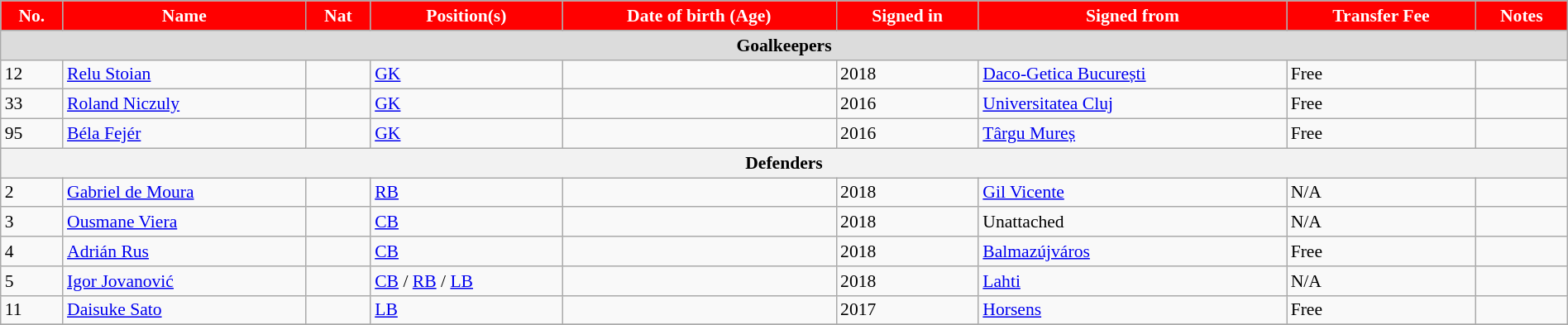<table class="wikitable" style="text-align:left; font-size:90%; width:100%;">
<tr>
<th style="background:#FF0000; color:white; text-align:center;">No.</th>
<th style="background:#FF0000; color:white; text-align:center;">Name</th>
<th style="background:#FF0000; color:white; text-align:center;">Nat</th>
<th style="background:#FF0000; color:white; text-align:center;">Position(s)</th>
<th style="background:#FF0000; color:white; text-align:center;">Date of birth (Age)</th>
<th style="background:#FF0000; color:white; text-align:center;">Signed in</th>
<th style="background:#FF0000; color:white; text-align:center;">Signed from</th>
<th style="background:#FF0000; color:white; text-align:center;">Transfer Fee</th>
<th style="background:#FF0000; color:white; text-align:center;">Notes</th>
</tr>
<tr>
<th colspan="9" style="background:#dcdcdc; text-align:center;">Goalkeepers</th>
</tr>
<tr>
<td>12</td>
<td><a href='#'>Relu Stoian</a></td>
<td></td>
<td><a href='#'>GK</a></td>
<td></td>
<td>2018</td>
<td> <a href='#'>Daco-Getica București</a></td>
<td>Free</td>
<td></td>
</tr>
<tr>
<td>33</td>
<td><a href='#'>Roland Niczuly</a></td>
<td></td>
<td><a href='#'>GK</a></td>
<td></td>
<td>2016</td>
<td> <a href='#'>Universitatea Cluj</a></td>
<td>Free</td>
<td></td>
</tr>
<tr>
<td>95</td>
<td><a href='#'>Béla Fejér</a></td>
<td></td>
<td><a href='#'>GK</a></td>
<td></td>
<td>2016</td>
<td> <a href='#'>Târgu Mureș</a></td>
<td>Free</td>
<td></td>
</tr>
<tr>
<th colspan="9">Defenders</th>
</tr>
<tr>
<td>2</td>
<td><a href='#'>Gabriel de Moura</a></td>
<td></td>
<td><a href='#'>RB</a></td>
<td></td>
<td>2018</td>
<td> <a href='#'>Gil Vicente</a></td>
<td>N/A</td>
<td></td>
</tr>
<tr>
<td>3</td>
<td><a href='#'>Ousmane Viera</a></td>
<td></td>
<td><a href='#'>CB</a></td>
<td></td>
<td>2018</td>
<td>Unattached</td>
<td>N/A</td>
<td></td>
</tr>
<tr>
<td>4</td>
<td><a href='#'>Adrián Rus</a></td>
<td></td>
<td><a href='#'>CB</a></td>
<td></td>
<td>2018</td>
<td> <a href='#'>Balmazújváros</a></td>
<td>Free</td>
<td></td>
</tr>
<tr>
<td>5</td>
<td><a href='#'>Igor Jovanović</a></td>
<td></td>
<td><a href='#'>CB</a> / <a href='#'>RB</a> / <a href='#'>LB</a></td>
<td></td>
<td>2018</td>
<td> <a href='#'>Lahti</a></td>
<td>N/A</td>
<td></td>
</tr>
<tr>
<td>11</td>
<td><a href='#'>Daisuke Sato</a></td>
<td></td>
<td><a href='#'>LB</a></td>
<td></td>
<td>2017</td>
<td> <a href='#'>Horsens</a></td>
<td>Free</td>
<td></td>
</tr>
<tr>
</tr>
</table>
